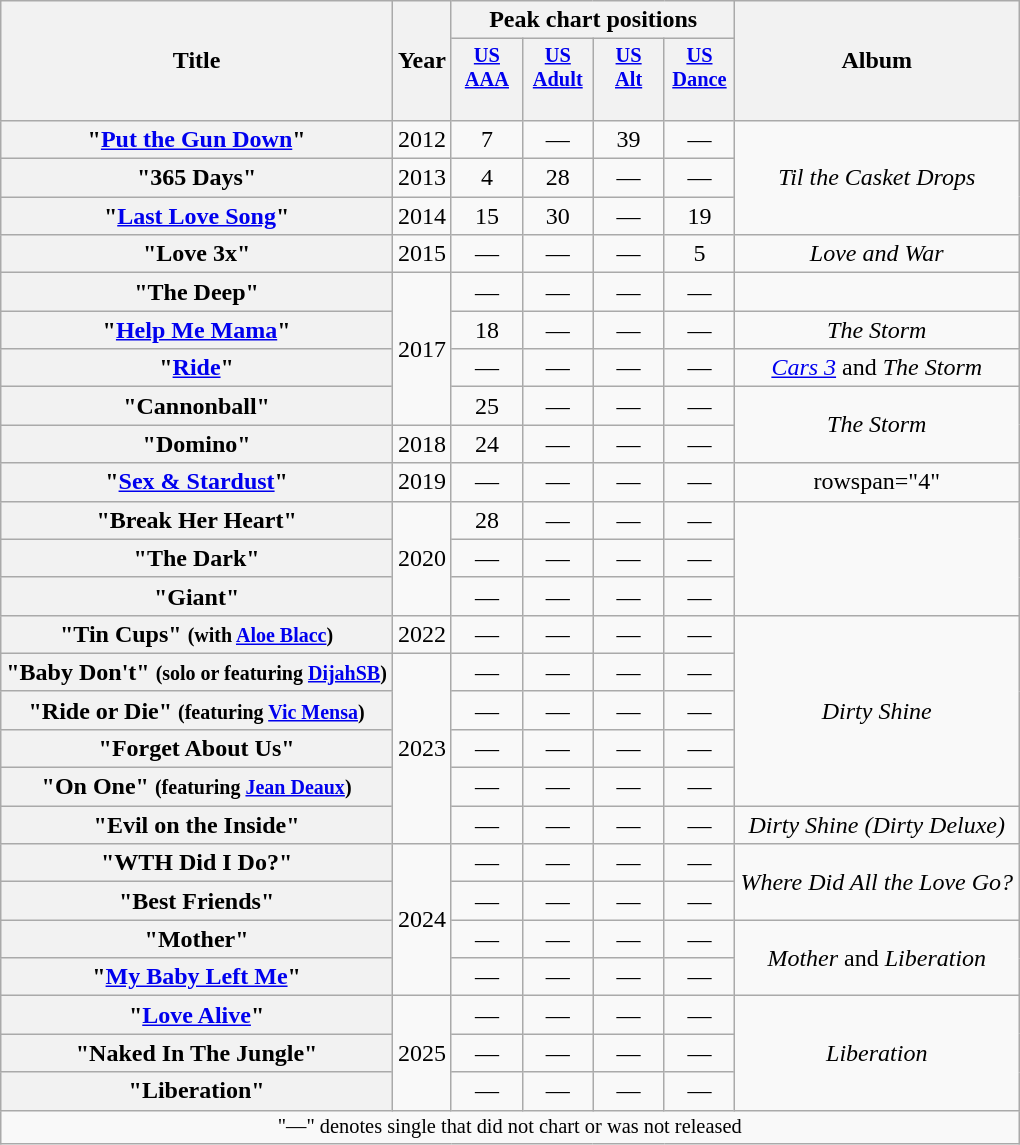<table class="wikitable plainrowheaders" style="text-align:center;">
<tr>
<th rowspan="2" scope="col">Title</th>
<th rowspan="2" scope="col">Year</th>
<th colspan="4" scope="col">Peak chart positions</th>
<th rowspan="2" scope="col">Album</th>
</tr>
<tr>
<th scope="col" style="width:3em;font-size:85%;"><a href='#'>US<br>AAA</a><br><br></th>
<th scope="col" style="width:3em;font-size:85%;"><a href='#'>US<br>Adult</a><br><br></th>
<th scope="col" style="width:3em;font-size:85%;"><a href='#'>US<br>Alt</a><br><br></th>
<th scope="col" style="width:3em;font-size:85%;"><a href='#'>US<br>Dance</a><br><br></th>
</tr>
<tr>
<th scope="row">"<a href='#'>Put the Gun Down</a>"</th>
<td>2012</td>
<td>7</td>
<td>—</td>
<td>39</td>
<td>—</td>
<td rowspan="3"><em>Til the Casket Drops</em></td>
</tr>
<tr>
<th scope="row">"365 Days"</th>
<td>2013</td>
<td>4</td>
<td>28</td>
<td>—</td>
<td>—</td>
</tr>
<tr>
<th scope="row">"<a href='#'>Last Love Song</a>"</th>
<td>2014</td>
<td>15</td>
<td>30</td>
<td>—</td>
<td>19</td>
</tr>
<tr>
<th scope="row">"Love 3x"</th>
<td>2015</td>
<td>—</td>
<td>—</td>
<td>—</td>
<td>5</td>
<td><em>Love and War</em></td>
</tr>
<tr>
<th scope="row">"The Deep" </th>
<td rowspan="4">2017</td>
<td>—</td>
<td>—</td>
<td>—</td>
<td>—</td>
<td></td>
</tr>
<tr>
<th scope="row">"<a href='#'>Help Me Mama</a>"</th>
<td>18</td>
<td>—</td>
<td>—</td>
<td>—</td>
<td><em>The Storm</em></td>
</tr>
<tr>
<th scope="row">"<a href='#'>Ride</a>" </th>
<td>—</td>
<td>—</td>
<td>—</td>
<td>—</td>
<td><em><a href='#'>Cars 3</a></em> and <em>The Storm</em></td>
</tr>
<tr>
<th scope="row">"Cannonball" </th>
<td>25</td>
<td>—</td>
<td>—</td>
<td>—</td>
<td rowspan="2"><em>The Storm</em></td>
</tr>
<tr>
<th scope="row">"Domino" </th>
<td>2018</td>
<td>24</td>
<td>—</td>
<td>—</td>
<td>—</td>
</tr>
<tr>
<th scope="row">"<a href='#'>Sex & Stardust</a>"</th>
<td>2019</td>
<td>—</td>
<td>—</td>
<td>—</td>
<td>—</td>
<td>rowspan="4" </td>
</tr>
<tr>
<th scope="row">"Break Her Heart"</th>
<td rowspan="3">2020</td>
<td>28</td>
<td>—</td>
<td>—</td>
<td>—</td>
</tr>
<tr>
<th scope="row">"The Dark"</th>
<td>—</td>
<td>—</td>
<td>—</td>
<td>—</td>
</tr>
<tr>
<th scope="row">"Giant"</th>
<td>—</td>
<td>—</td>
<td>—</td>
<td>—</td>
</tr>
<tr>
<th scope="row">"Tin Cups" <small>(with <a href='#'>Aloe Blacc</a>)</small></th>
<td>2022</td>
<td>—</td>
<td>—</td>
<td>—</td>
<td>—</td>
<td rowspan="5"><em>Dirty Shine</em></td>
</tr>
<tr>
<th scope="row">"Baby Don't" <small>(solo or featuring <a href='#'>DijahSB</a>)</small></th>
<td rowspan="5">2023</td>
<td>—</td>
<td>—</td>
<td>—</td>
<td>—</td>
</tr>
<tr>
<th scope="row">"Ride or Die" <small>(featuring <a href='#'>Vic Mensa</a>)</small></th>
<td>—</td>
<td>—</td>
<td>—</td>
<td>—</td>
</tr>
<tr>
<th scope="row">"Forget About Us"</th>
<td>—</td>
<td>—</td>
<td>—</td>
<td>—</td>
</tr>
<tr>
<th scope="row">"On One" <small>(featuring <a href='#'>Jean Deaux</a>)</small></th>
<td>—</td>
<td>—</td>
<td>—</td>
<td>—</td>
</tr>
<tr>
<th scope="row">"Evil on the Inside"</th>
<td>—</td>
<td>—</td>
<td>—</td>
<td>—</td>
<td><em>Dirty Shine (Dirty Deluxe)</em></td>
</tr>
<tr>
<th scope="row">"WTH Did I Do?"</th>
<td rowspan="4">2024</td>
<td>—</td>
<td>—</td>
<td>—</td>
<td>—</td>
<td rowspan="2"><em>Where Did All the Love Go?</em></td>
</tr>
<tr>
<th scope="row">"Best Friends"</th>
<td>—</td>
<td>—</td>
<td>—</td>
<td>—</td>
</tr>
<tr>
<th scope="row">"Mother"</th>
<td>—</td>
<td>—</td>
<td>—</td>
<td>—</td>
<td rowspan="2"><em>Mother</em> and <em>Liberation</em></td>
</tr>
<tr>
<th scope="row">"<a href='#'>My Baby Left Me</a>"</th>
<td>—</td>
<td>—</td>
<td>—</td>
<td>—</td>
</tr>
<tr>
<th scope="row">"<a href='#'>Love Alive</a>"</th>
<td rowspan="3">2025</td>
<td>—</td>
<td>—</td>
<td>—</td>
<td>—</td>
<td rowspan="3"><em>Liberation</em></td>
</tr>
<tr>
<th scope="row">"Naked In The Jungle"</th>
<td>—</td>
<td>—</td>
<td>—</td>
<td>—</td>
</tr>
<tr>
<th scope="row">"Liberation"</th>
<td>—</td>
<td>—</td>
<td>—</td>
<td>—</td>
</tr>
<tr>
<td colspan="7" style="font-size:85%">"—" denotes single that did not chart or was not released</td>
</tr>
</table>
